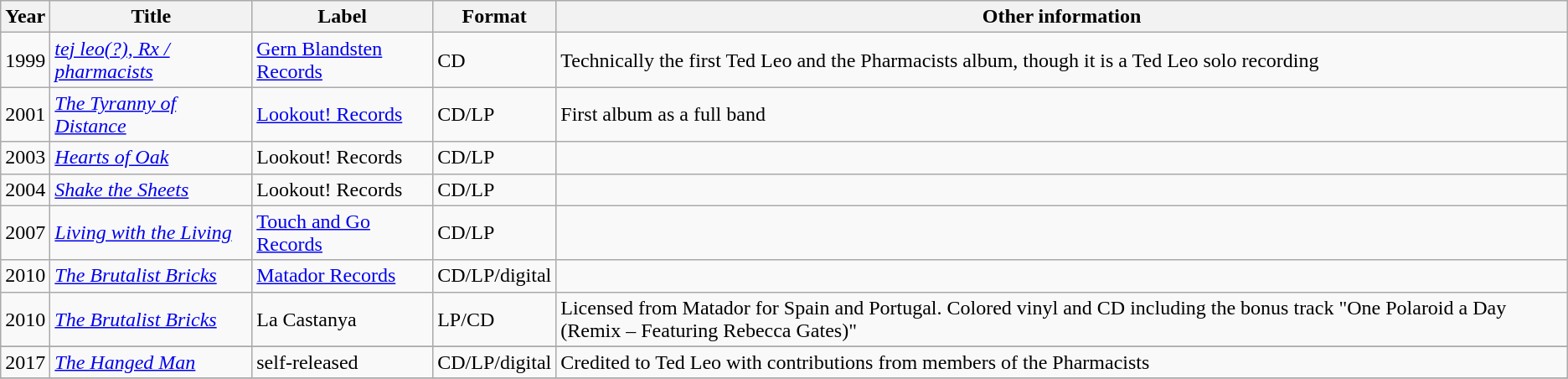<table class="wikitable" style="margin">
<tr>
<th>Year</th>
<th>Title</th>
<th>Label</th>
<th>Format</th>
<th>Other information</th>
</tr>
<tr>
<td>1999</td>
<td><em><a href='#'>tej leo(?), Rx / pharmacists</a></em></td>
<td><a href='#'>Gern Blandsten Records</a></td>
<td>CD</td>
<td>Technically the first Ted Leo and the Pharmacists album, though it is a Ted Leo solo recording</td>
</tr>
<tr>
<td>2001</td>
<td><em><a href='#'>The Tyranny of Distance</a></em></td>
<td><a href='#'>Lookout! Records</a></td>
<td>CD/LP</td>
<td>First album as a full band</td>
</tr>
<tr>
<td>2003</td>
<td><em><a href='#'>Hearts of Oak</a></em></td>
<td>Lookout! Records</td>
<td>CD/LP</td>
<td></td>
</tr>
<tr>
<td>2004</td>
<td><em><a href='#'>Shake the Sheets</a></em></td>
<td>Lookout! Records</td>
<td>CD/LP</td>
<td></td>
</tr>
<tr>
<td>2007</td>
<td><em><a href='#'>Living with the Living</a></em></td>
<td><a href='#'>Touch and Go Records</a></td>
<td>CD/LP</td>
<td></td>
</tr>
<tr>
<td>2010</td>
<td><em><a href='#'>The Brutalist Bricks</a></em></td>
<td><a href='#'>Matador Records</a></td>
<td>CD/LP/digital</td>
<td></td>
</tr>
<tr>
<td>2010</td>
<td><em><a href='#'>The Brutalist Bricks</a></em></td>
<td>La Castanya</td>
<td>LP/CD</td>
<td>Licensed from Matador for Spain and Portugal. Colored vinyl and CD including the bonus track "One Polaroid a Day (Remix – Featuring Rebecca Gates)"</td>
</tr>
<tr>
</tr>
<tr>
<td>2017</td>
<td><em><a href='#'>The Hanged Man</a></em></td>
<td>self-released</td>
<td>CD/LP/digital</td>
<td>Credited to Ted Leo with contributions from members of the Pharmacists</td>
</tr>
<tr>
</tr>
</table>
